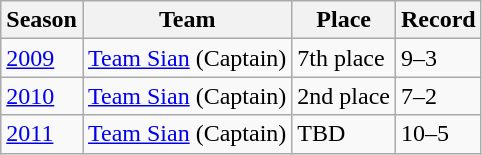<table class = "wikitable">
<tr>
<th>Season</th>
<th>Team</th>
<th>Place</th>
<th>Record</th>
</tr>
<tr>
<td><a href='#'>2009</a></td>
<td><a href='#'>Team Sian</a> (Captain)</td>
<td>7th place</td>
<td>9–3</td>
</tr>
<tr>
<td><a href='#'>2010</a></td>
<td><a href='#'>Team Sian</a> (Captain)</td>
<td>2nd place</td>
<td>7–2</td>
</tr>
<tr>
<td><a href='#'>2011</a></td>
<td><a href='#'>Team Sian</a> (Captain)</td>
<td>TBD</td>
<td>10–5</td>
</tr>
</table>
